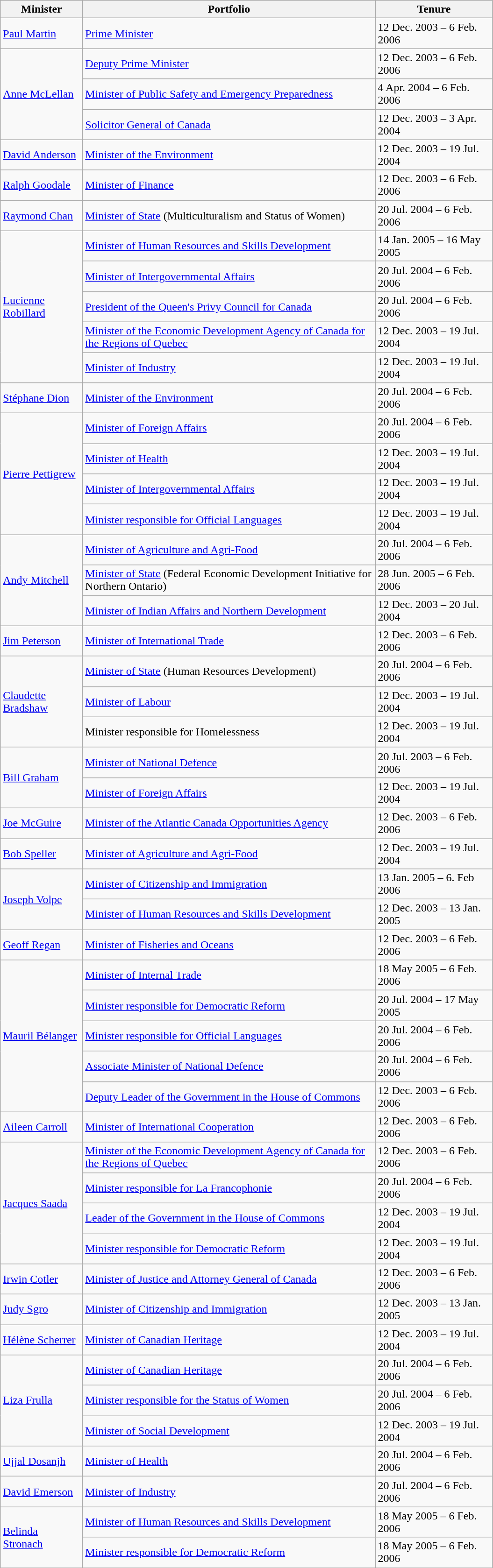<table class="wikitable">
<tr>
<th width="110pt">Minister</th>
<th width="410pt">Portfolio</th>
<th width="160pt">Tenure</th>
</tr>
<tr>
<td><a href='#'>Paul Martin</a></td>
<td><a href='#'>Prime Minister</a></td>
<td>12 Dec. 2003 – 6 Feb. 2006</td>
</tr>
<tr>
<td rowspan=3><a href='#'>Anne McLellan</a></td>
<td><a href='#'>Deputy Prime Minister</a></td>
<td>12 Dec. 2003 – 6 Feb. 2006</td>
</tr>
<tr>
<td><a href='#'>Minister of Public Safety and Emergency Preparedness</a></td>
<td>4 Apr. 2004 – 6 Feb. 2006</td>
</tr>
<tr>
<td><a href='#'>Solicitor General of Canada</a></td>
<td>12 Dec. 2003 – 3 Apr. 2004</td>
</tr>
<tr>
<td><a href='#'>David Anderson</a></td>
<td><a href='#'>Minister of the Environment</a></td>
<td>12 Dec. 2003 – 19 Jul. 2004</td>
</tr>
<tr>
<td><a href='#'>Ralph Goodale</a></td>
<td><a href='#'>Minister of Finance</a></td>
<td>12 Dec. 2003 – 6 Feb. 2006</td>
</tr>
<tr>
<td><a href='#'>Raymond Chan</a></td>
<td><a href='#'>Minister of State</a> (Multiculturalism and Status of Women)</td>
<td>20 Jul. 2004 – 6 Feb. 2006</td>
</tr>
<tr>
<td rowspan=5><a href='#'>Lucienne Robillard</a></td>
<td><a href='#'>Minister of Human Resources and Skills Development</a></td>
<td>14 Jan. 2005 – 16 May 2005</td>
</tr>
<tr>
<td><a href='#'>Minister of Intergovernmental Affairs</a></td>
<td>20 Jul. 2004 – 6 Feb. 2006</td>
</tr>
<tr>
<td><a href='#'>President of the Queen's Privy Council for Canada</a></td>
<td>20 Jul. 2004 – 6 Feb. 2006</td>
</tr>
<tr>
<td><a href='#'>Minister of the Economic Development Agency of Canada for the Regions of Quebec</a></td>
<td>12 Dec. 2003 – 19 Jul. 2004</td>
</tr>
<tr>
<td><a href='#'>Minister of Industry</a></td>
<td>12 Dec. 2003 – 19 Jul. 2004</td>
</tr>
<tr>
<td><a href='#'>Stéphane Dion</a></td>
<td><a href='#'>Minister of the Environment</a></td>
<td>20 Jul. 2004 – 6 Feb. 2006</td>
</tr>
<tr>
<td rowspan=4><a href='#'>Pierre Pettigrew</a></td>
<td><a href='#'>Minister of Foreign Affairs</a></td>
<td>20 Jul. 2004 – 6 Feb. 2006</td>
</tr>
<tr>
<td><a href='#'>Minister of Health</a></td>
<td>12 Dec. 2003 – 19 Jul. 2004</td>
</tr>
<tr>
<td><a href='#'>Minister of Intergovernmental Affairs</a></td>
<td>12 Dec. 2003 – 19 Jul. 2004</td>
</tr>
<tr>
<td><a href='#'>Minister responsible for Official Languages</a></td>
<td>12 Dec. 2003 – 19 Jul. 2004</td>
</tr>
<tr>
<td rowspan=3><a href='#'>Andy Mitchell</a></td>
<td><a href='#'>Minister of Agriculture and Agri-Food</a></td>
<td>20 Jul. 2004 – 6 Feb. 2006</td>
</tr>
<tr>
<td><a href='#'>Minister of State</a> (Federal Economic Development Initiative for Northern Ontario)</td>
<td>28 Jun. 2005 – 6 Feb. 2006</td>
</tr>
<tr>
<td><a href='#'>Minister of Indian Affairs and Northern Development</a></td>
<td>12 Dec. 2003 – 20 Jul. 2004</td>
</tr>
<tr>
<td><a href='#'>Jim Peterson</a></td>
<td><a href='#'>Minister of International Trade</a></td>
<td>12 Dec. 2003 – 6 Feb. 2006</td>
</tr>
<tr>
<td rowspan=3><a href='#'>Claudette Bradshaw</a></td>
<td><a href='#'>Minister of State</a> (Human Resources Development)</td>
<td>20 Jul. 2004 – 6 Feb. 2006</td>
</tr>
<tr>
<td><a href='#'>Minister of Labour</a></td>
<td>12 Dec. 2003 – 19 Jul. 2004</td>
</tr>
<tr>
<td>Minister responsible for Homelessness</td>
<td>12 Dec. 2003 – 19 Jul. 2004</td>
</tr>
<tr>
<td rowspan=2><a href='#'>Bill Graham</a></td>
<td><a href='#'>Minister of National Defence</a></td>
<td>20 Jul. 2003 – 6 Feb. 2006</td>
</tr>
<tr>
<td><a href='#'>Minister of Foreign Affairs</a></td>
<td>12 Dec. 2003 – 19 Jul. 2004</td>
</tr>
<tr>
<td><a href='#'>Joe McGuire</a></td>
<td><a href='#'>Minister of the Atlantic Canada Opportunities Agency</a></td>
<td>12 Dec. 2003 – 6 Feb. 2006</td>
</tr>
<tr>
<td><a href='#'>Bob Speller</a></td>
<td><a href='#'>Minister of Agriculture and Agri-Food</a></td>
<td>12 Dec. 2003 – 19 Jul. 2004</td>
</tr>
<tr>
<td rowspan=2><a href='#'>Joseph Volpe</a></td>
<td><a href='#'>Minister of Citizenship and Immigration</a></td>
<td>13 Jan. 2005 – 6. Feb 2006</td>
</tr>
<tr>
<td><a href='#'>Minister of Human Resources and Skills Development</a></td>
<td>12 Dec. 2003 – 13 Jan. 2005</td>
</tr>
<tr>
<td><a href='#'>Geoff Regan</a></td>
<td><a href='#'>Minister of Fisheries and Oceans</a></td>
<td>12 Dec. 2003 – 6 Feb. 2006</td>
</tr>
<tr>
<td rowspan=5><a href='#'>Mauril Bélanger</a></td>
<td><a href='#'>Minister of Internal Trade</a></td>
<td>18 May 2005 – 6 Feb. 2006</td>
</tr>
<tr>
<td><a href='#'>Minister responsible for Democratic Reform</a></td>
<td>20 Jul. 2004 – 17 May 2005</td>
</tr>
<tr>
<td><a href='#'>Minister responsible for Official Languages</a></td>
<td>20 Jul. 2004 – 6 Feb. 2006</td>
</tr>
<tr>
<td><a href='#'>Associate Minister of National Defence</a></td>
<td>20 Jul. 2004 – 6 Feb. 2006</td>
</tr>
<tr>
<td><a href='#'>Deputy Leader of the Government in the House of Commons</a></td>
<td>12 Dec. 2003 – 6 Feb. 2006</td>
</tr>
<tr>
<td><a href='#'>Aileen Carroll</a></td>
<td><a href='#'>Minister of International Cooperation</a></td>
<td>12 Dec. 2003 – 6 Feb. 2006</td>
</tr>
<tr>
<td rowspan=4><a href='#'>Jacques Saada</a></td>
<td><a href='#'>Minister of the Economic Development Agency of Canada for the Regions of Quebec</a></td>
<td>12 Dec. 2003 – 6 Feb. 2006</td>
</tr>
<tr>
<td><a href='#'>Minister responsible for La Francophonie</a></td>
<td>20 Jul. 2004 – 6 Feb. 2006</td>
</tr>
<tr>
<td><a href='#'>Leader of the Government in the House of Commons</a></td>
<td>12 Dec. 2003 – 19 Jul. 2004</td>
</tr>
<tr>
<td><a href='#'>Minister responsible for Democratic Reform</a></td>
<td>12 Dec. 2003 – 19 Jul. 2004</td>
</tr>
<tr>
<td><a href='#'>Irwin Cotler</a></td>
<td><a href='#'>Minister of Justice and Attorney General of Canada</a></td>
<td>12 Dec. 2003 – 6 Feb. 2006</td>
</tr>
<tr>
<td><a href='#'>Judy Sgro</a></td>
<td><a href='#'>Minister of Citizenship and Immigration</a></td>
<td>12 Dec. 2003 – 13 Jan. 2005</td>
</tr>
<tr>
<td><a href='#'>Hélène Scherrer</a></td>
<td><a href='#'>Minister of Canadian Heritage</a></td>
<td>12 Dec. 2003 – 19 Jul. 2004</td>
</tr>
<tr>
<td rowspan=3><a href='#'>Liza Frulla</a></td>
<td><a href='#'>Minister of Canadian Heritage</a></td>
<td>20 Jul. 2004 – 6 Feb. 2006</td>
</tr>
<tr>
<td><a href='#'>Minister responsible for the Status of Women</a></td>
<td>20 Jul. 2004 – 6 Feb. 2006</td>
</tr>
<tr>
<td><a href='#'>Minister of Social Development</a></td>
<td>12 Dec. 2003 – 19 Jul. 2004</td>
</tr>
<tr>
<td><a href='#'>Ujjal Dosanjh</a></td>
<td><a href='#'>Minister of Health</a></td>
<td>20 Jul. 2004 – 6 Feb. 2006</td>
</tr>
<tr>
<td><a href='#'>David Emerson</a></td>
<td><a href='#'>Minister of Industry</a></td>
<td>20 Jul. 2004 – 6 Feb. 2006</td>
</tr>
<tr>
<td rowspan=2><a href='#'>Belinda Stronach</a></td>
<td><a href='#'>Minister of Human Resources and Skills Development</a></td>
<td>18 May 2005 – 6 Feb. 2006</td>
</tr>
<tr>
<td><a href='#'>Minister responsible for Democratic Reform</a></td>
<td>18 May 2005 – 6 Feb. 2006</td>
</tr>
</table>
